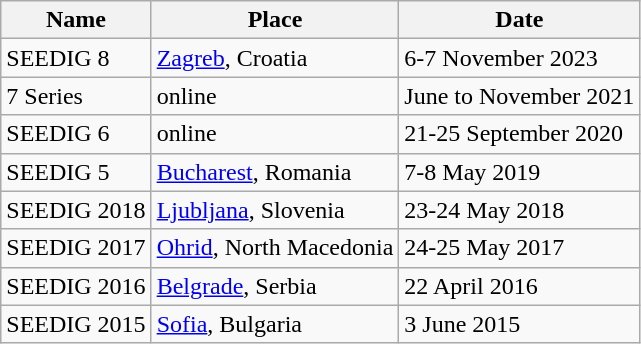<table class="wikitable">
<tr>
<th>Name</th>
<th>Place</th>
<th>Date</th>
</tr>
<tr>
<td>SEEDIG 8</td>
<td><a href='#'>Zagreb</a>, Croatia</td>
<td>6-7 November 2023</td>
</tr>
<tr>
<td>7 Series</td>
<td>online</td>
<td>June to November 2021</td>
</tr>
<tr>
<td>SEEDIG 6</td>
<td>online</td>
<td>21-25 September 2020</td>
</tr>
<tr>
<td>SEEDIG 5</td>
<td><a href='#'>Bucharest</a>, Romania</td>
<td>7-8 May 2019</td>
</tr>
<tr>
<td>SEEDIG 2018</td>
<td><a href='#'>Ljubljana</a>, Slovenia</td>
<td>23-24 May 2018</td>
</tr>
<tr>
<td>SEEDIG 2017</td>
<td><a href='#'>Ohrid</a>, North Macedonia</td>
<td>24-25 May 2017</td>
</tr>
<tr>
<td>SEEDIG 2016</td>
<td><a href='#'>Belgrade</a>, Serbia</td>
<td>22 April 2016</td>
</tr>
<tr>
<td>SEEDIG 2015</td>
<td><a href='#'>Sofia</a>, Bulgaria</td>
<td>3 June 2015</td>
</tr>
</table>
